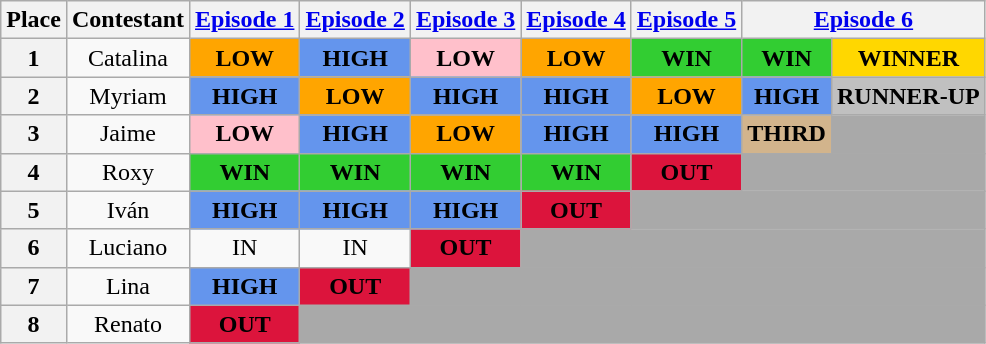<table class="wikitable" style="text-align:center">
<tr>
<th>Place</th>
<th>Contestant</th>
<th><a href='#'>Episode 1</a></th>
<th><a href='#'>Episode 2</a></th>
<th><a href='#'>Episode 3</a></th>
<th><a href='#'>Episode 4</a></th>
<th><a href='#'>Episode 5</a></th>
<th colspan="2"><a href='#'>Episode 6</a></th>
</tr>
<tr>
<th>1</th>
<td>Catalina</td>
<td bgcolor="orange"><strong>LOW</strong></td>
<td bgcolor="cornflowerblue"><strong>HIGH</strong></td>
<td bgcolor="pink"><strong>LOW</strong></td>
<td bgcolor="orange"><strong>LOW</strong></td>
<td bgcolor="limegreen"><strong>WIN</strong></td>
<td bgcolor="limegreen"><strong>WIN</strong></td>
<td bgcolor="gold"><strong>WINNER</strong></td>
</tr>
<tr>
<th>2</th>
<td>Myriam</td>
<td bgcolor="cornflowerblue"><strong>HIGH</strong></td>
<td bgcolor="orange"><strong>LOW</strong></td>
<td bgcolor="cornflowerblue"><strong>HIGH</strong></td>
<td bgcolor="cornflowerblue"><strong>HIGH</strong></td>
<td bgcolor="orange"><strong>LOW</strong></td>
<td bgcolor="cornflowerblue"><strong>HIGH</strong></td>
<td bgcolor="silver"><strong>RUNNER-UP</strong></td>
</tr>
<tr>
<th>3</th>
<td>Jaime</td>
<td bgcolor="pink"><strong>LOW</strong></td>
<td bgcolor="cornflowerblue"><strong>HIGH</strong></td>
<td bgcolor="orange"><strong>LOW</strong></td>
<td bgcolor="cornflowerblue"><strong>HIGH</strong></td>
<td bgcolor="cornflowerblue"><strong>HIGH</strong></td>
<td bgcolor="tan"><strong>THIRD</strong></td>
<td style="background:darkgrey;"></td>
</tr>
<tr>
<th>4</th>
<td>Roxy</td>
<td bgcolor="limegreen"><strong>WIN</strong></td>
<td bgcolor="limegreen"><strong>WIN</strong></td>
<td bgcolor="limegreen"><strong>WIN</strong></td>
<td bgcolor="limegreen"><strong>WIN</strong></td>
<td bgcolor="crimson"><strong>OUT</strong></td>
<td colspan="2" style="background:darkgrey;"></td>
</tr>
<tr>
<th>5</th>
<td>Iván</td>
<td bgcolor="cornflowerblue"><strong>HIGH</strong></td>
<td bgcolor="cornflowerblue"><strong>HIGH</strong></td>
<td bgcolor="cornflowerblue"><strong>HIGH</strong></td>
<td bgcolor="crimson"><strong>OUT</strong></td>
<td colspan="3" style="background:darkgrey;"></td>
</tr>
<tr>
<th>6</th>
<td>Luciano</td>
<td>IN</td>
<td>IN</td>
<td bgcolor="crimson"><strong>OUT</strong></td>
<td colspan="4" style="background:darkgrey;"></td>
</tr>
<tr>
<th>7</th>
<td>Lina</td>
<td bgcolor="cornflowerblue"><strong>HIGH</strong></td>
<td bgcolor="crimson"><strong>OUT</strong></td>
<td colspan="5" style="background:darkgrey;"></td>
</tr>
<tr>
<th>8</th>
<td>Renato</td>
<td bgcolor="crimson"><strong>OUT</strong></td>
<td colspan="6" style="background:darkgrey;"></td>
</tr>
</table>
